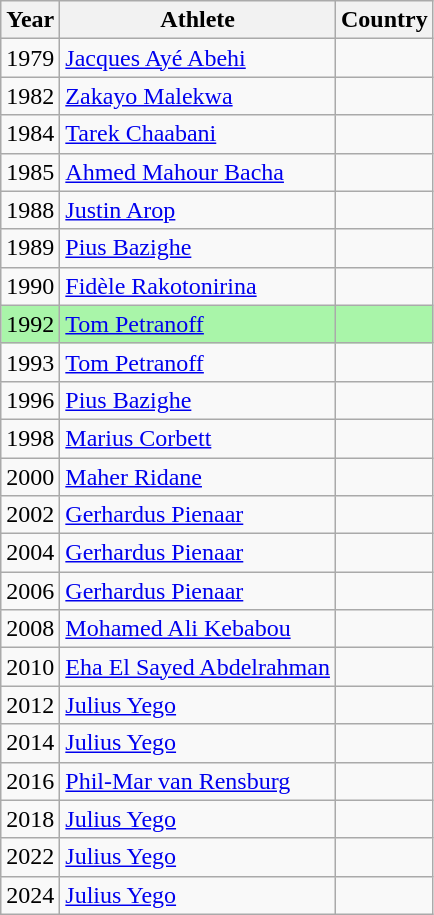<table class="wikitable sortable">
<tr>
<th>Year</th>
<th>Athlete</th>
<th>Country</th>
</tr>
<tr>
<td>1979</td>
<td><a href='#'>Jacques Ayé Abehi</a></td>
<td></td>
</tr>
<tr>
<td>1982</td>
<td><a href='#'>Zakayo Malekwa</a></td>
<td></td>
</tr>
<tr>
<td>1984</td>
<td><a href='#'>Tarek Chaabani</a></td>
<td></td>
</tr>
<tr>
<td>1985</td>
<td><a href='#'>Ahmed Mahour Bacha</a></td>
<td></td>
</tr>
<tr>
<td>1988</td>
<td><a href='#'>Justin Arop</a></td>
<td></td>
</tr>
<tr>
<td>1989</td>
<td><a href='#'>Pius Bazighe</a></td>
<td></td>
</tr>
<tr>
<td>1990</td>
<td><a href='#'>Fidèle Rakotonirina</a></td>
<td></td>
</tr>
<tr bgcolor=#A9F5A9>
<td>1992</td>
<td><a href='#'>Tom Petranoff</a></td>
<td></td>
</tr>
<tr>
<td>1993</td>
<td><a href='#'>Tom Petranoff</a></td>
<td></td>
</tr>
<tr>
<td>1996</td>
<td><a href='#'>Pius Bazighe</a></td>
<td></td>
</tr>
<tr>
<td>1998</td>
<td><a href='#'>Marius Corbett</a></td>
<td></td>
</tr>
<tr>
<td>2000</td>
<td><a href='#'>Maher Ridane</a></td>
<td></td>
</tr>
<tr>
<td>2002</td>
<td><a href='#'>Gerhardus Pienaar</a></td>
<td></td>
</tr>
<tr>
<td>2004</td>
<td><a href='#'>Gerhardus Pienaar</a></td>
<td></td>
</tr>
<tr>
<td>2006</td>
<td><a href='#'>Gerhardus Pienaar</a></td>
<td></td>
</tr>
<tr>
<td>2008</td>
<td><a href='#'>Mohamed Ali Kebabou</a></td>
<td></td>
</tr>
<tr>
<td>2010</td>
<td><a href='#'>Eha El Sayed Abdelrahman</a></td>
<td></td>
</tr>
<tr>
<td>2012</td>
<td><a href='#'>Julius Yego</a></td>
<td></td>
</tr>
<tr>
<td>2014</td>
<td><a href='#'>Julius Yego</a></td>
<td></td>
</tr>
<tr>
<td>2016</td>
<td><a href='#'>Phil-Mar van Rensburg</a></td>
<td></td>
</tr>
<tr>
<td>2018</td>
<td><a href='#'>Julius Yego</a></td>
<td></td>
</tr>
<tr>
<td>2022</td>
<td><a href='#'>Julius Yego</a></td>
<td></td>
</tr>
<tr>
<td>2024</td>
<td><a href='#'>Julius Yego</a></td>
<td></td>
</tr>
</table>
